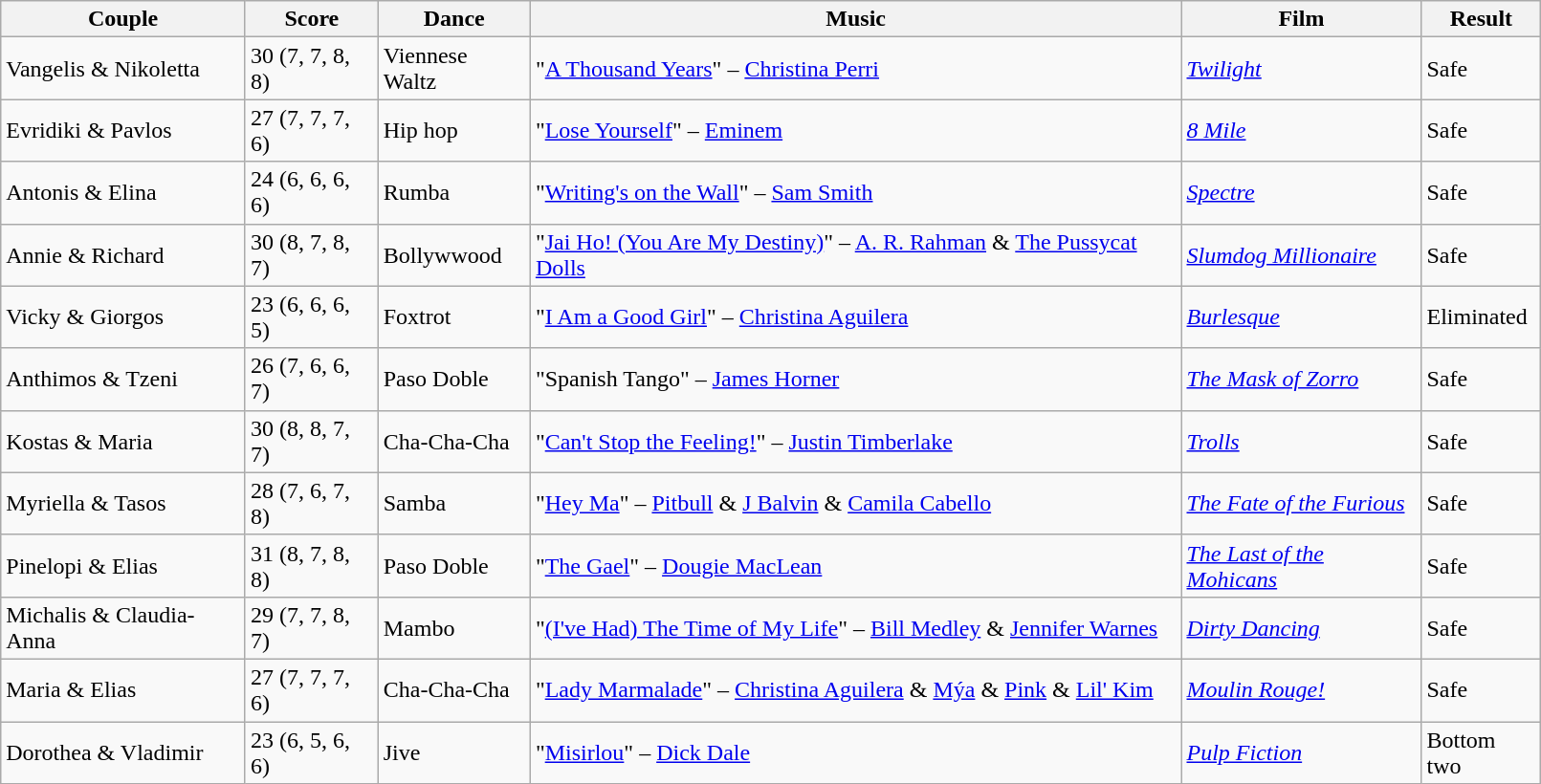<table class="wikitable sortable" style="width:85%;">
<tr>
<th>Couple</th>
<th>Score</th>
<th>Dance</th>
<th>Music</th>
<th>Film</th>
<th>Result</th>
</tr>
<tr>
<td>Vangelis & Nikoletta</td>
<td>30 (7, 7, 8, 8)</td>
<td>Viennese Waltz</td>
<td>"<a href='#'>A Thousand Years</a>" – <a href='#'>Christina Perri</a></td>
<td><em><a href='#'>Twilight</a></em></td>
<td>Safe</td>
</tr>
<tr>
<td>Evridiki & Pavlos</td>
<td>27 (7, 7, 7, 6)</td>
<td>Hip hop</td>
<td>"<a href='#'>Lose Yourself</a>" – <a href='#'>Eminem</a></td>
<td><em><a href='#'>8 Mile</a></em></td>
<td>Safe</td>
</tr>
<tr>
<td>Antonis & Elina</td>
<td>24 (6, 6, 6, 6)</td>
<td>Rumba</td>
<td>"<a href='#'>Writing's on the Wall</a>" – <a href='#'>Sam Smith</a></td>
<td><em><a href='#'>Spectre</a></em></td>
<td>Safe</td>
</tr>
<tr>
<td>Annie & Richard</td>
<td>30 (8, 7, 8, 7)</td>
<td>Bollywwood</td>
<td>"<a href='#'>Jai Ho! (You Are My Destiny)</a>" – <a href='#'>A. R. Rahman</a> & <a href='#'>The Pussycat Dolls</a></td>
<td><em><a href='#'>Slumdog Millionaire</a></em></td>
<td>Safe</td>
</tr>
<tr>
<td>Vicky & Giorgos</td>
<td>23 (6, 6, 6, 5)</td>
<td>Foxtrot</td>
<td>"<a href='#'>I Am a Good Girl</a>" – <a href='#'>Christina Aguilera</a></td>
<td><em><a href='#'>Burlesque</a></em></td>
<td>Eliminated</td>
</tr>
<tr>
<td>Anthimos & Tzeni</td>
<td>26 (7, 6, 6, 7)</td>
<td>Paso Doble</td>
<td>"Spanish Tango" – <a href='#'>James Horner</a></td>
<td><em><a href='#'>The Mask of Zorro</a></em></td>
<td>Safe</td>
</tr>
<tr>
<td>Kostas & Maria</td>
<td>30 (8, 8, 7, 7)</td>
<td>Cha-Cha-Cha</td>
<td>"<a href='#'>Can't Stop the Feeling!</a>" – <a href='#'>Justin Timberlake</a></td>
<td><em><a href='#'>Trolls</a></em></td>
<td>Safe</td>
</tr>
<tr>
<td>Myriella & Tasos</td>
<td>28 (7, 6, 7, 8)</td>
<td>Samba</td>
<td>"<a href='#'>Hey Ma</a>" – <a href='#'>Pitbull</a> & <a href='#'>J Balvin</a> & <a href='#'>Camila Cabello</a></td>
<td><em><a href='#'>The Fate of the Furious</a></em></td>
<td>Safe</td>
</tr>
<tr>
<td>Pinelopi & Elias</td>
<td>31 (8, 7, 8, 8)</td>
<td>Paso Doble</td>
<td>"<a href='#'>The Gael</a>" – <a href='#'>Dougie MacLean</a></td>
<td><em><a href='#'>The Last of the Mohicans</a></em></td>
<td>Safe</td>
</tr>
<tr>
<td>Michalis & Claudia-Anna</td>
<td>29 (7, 7, 8, 7)</td>
<td>Mambo</td>
<td>"<a href='#'>(I've Had) The Time of My Life</a>" – <a href='#'>Bill Medley</a> & <a href='#'>Jennifer Warnes</a></td>
<td><em><a href='#'>Dirty Dancing</a></em></td>
<td>Safe</td>
</tr>
<tr>
<td>Maria & Elias</td>
<td>27 (7, 7, 7, 6)</td>
<td>Cha-Cha-Cha</td>
<td>"<a href='#'>Lady Marmalade</a>" – <a href='#'>Christina Aguilera</a> & <a href='#'>Mýa</a> & <a href='#'>Pink</a> & <a href='#'>Lil' Kim</a></td>
<td><em><a href='#'>Moulin Rouge!</a></em></td>
<td>Safe</td>
</tr>
<tr>
<td>Dorothea & Vladimir</td>
<td>23 (6, 5, 6, 6)</td>
<td>Jive</td>
<td>"<a href='#'>Misirlou</a>" – <a href='#'>Dick Dale</a></td>
<td><em><a href='#'>Pulp Fiction</a></em></td>
<td>Bottom two</td>
</tr>
</table>
